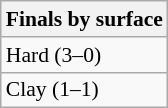<table class=wikitable style=font-size:90%>
<tr>
<th>Finals by surface</th>
</tr>
<tr>
<td>Hard (3–0)</td>
</tr>
<tr>
<td>Clay (1–1)</td>
</tr>
</table>
